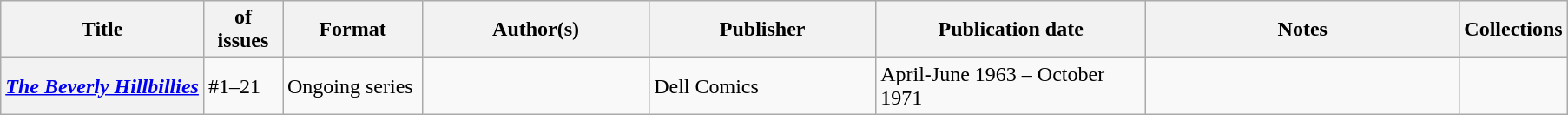<table class="wikitable">
<tr>
<th>Title</th>
<th style="width:40pt"> of issues</th>
<th style="width:75pt">Format</th>
<th style="width:125pt">Author(s)</th>
<th style="width:125pt">Publisher</th>
<th style="width:150pt">Publication date</th>
<th style="width:175pt">Notes</th>
<th>Collections</th>
</tr>
<tr>
<th><em><a href='#'>The Beverly Hillbillies</a></em></th>
<td>#1–21</td>
<td>Ongoing series</td>
<td></td>
<td>Dell Comics</td>
<td>April-June 1963 – October 1971</td>
<td></td>
<td></td>
</tr>
</table>
